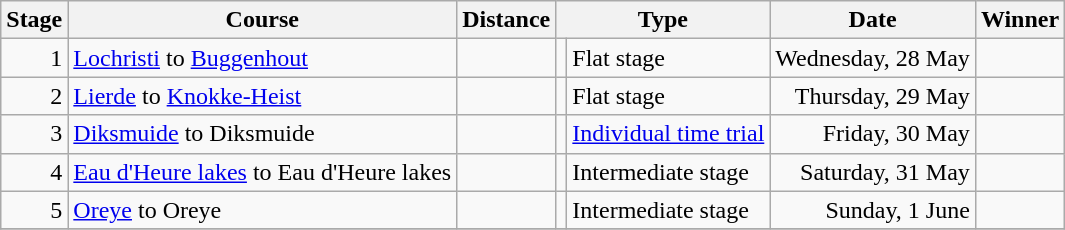<table class="wikitable">
<tr>
<th>Stage</th>
<th>Course</th>
<th>Distance</th>
<th colspan="2">Type</th>
<th>Date</th>
<th>Winner</th>
</tr>
<tr>
<td align=right>1</td>
<td><a href='#'>Lochristi</a> to <a href='#'>Buggenhout</a></td>
<td align=center></td>
<td></td>
<td>Flat stage</td>
<td align=right>Wednesday, 28 May</td>
<td></td>
</tr>
<tr>
<td align=right>2</td>
<td><a href='#'>Lierde</a> to <a href='#'>Knokke-Heist</a></td>
<td align=center></td>
<td></td>
<td>Flat stage</td>
<td align=right>Thursday, 29 May</td>
<td></td>
</tr>
<tr>
<td align=right>3</td>
<td><a href='#'>Diksmuide</a> to Diksmuide</td>
<td align=center></td>
<td></td>
<td><a href='#'>Individual time trial</a></td>
<td align=right>Friday, 30 May</td>
<td></td>
</tr>
<tr>
<td align=right>4</td>
<td><a href='#'>Eau d'Heure lakes</a> to Eau d'Heure lakes</td>
<td align=center></td>
<td></td>
<td>Intermediate stage</td>
<td align=right>Saturday, 31 May</td>
<td></td>
</tr>
<tr>
<td align=right>5</td>
<td><a href='#'>Oreye</a> to Oreye</td>
<td align=center></td>
<td></td>
<td>Intermediate stage</td>
<td align=right>Sunday, 1 June</td>
<td></td>
</tr>
<tr>
</tr>
</table>
